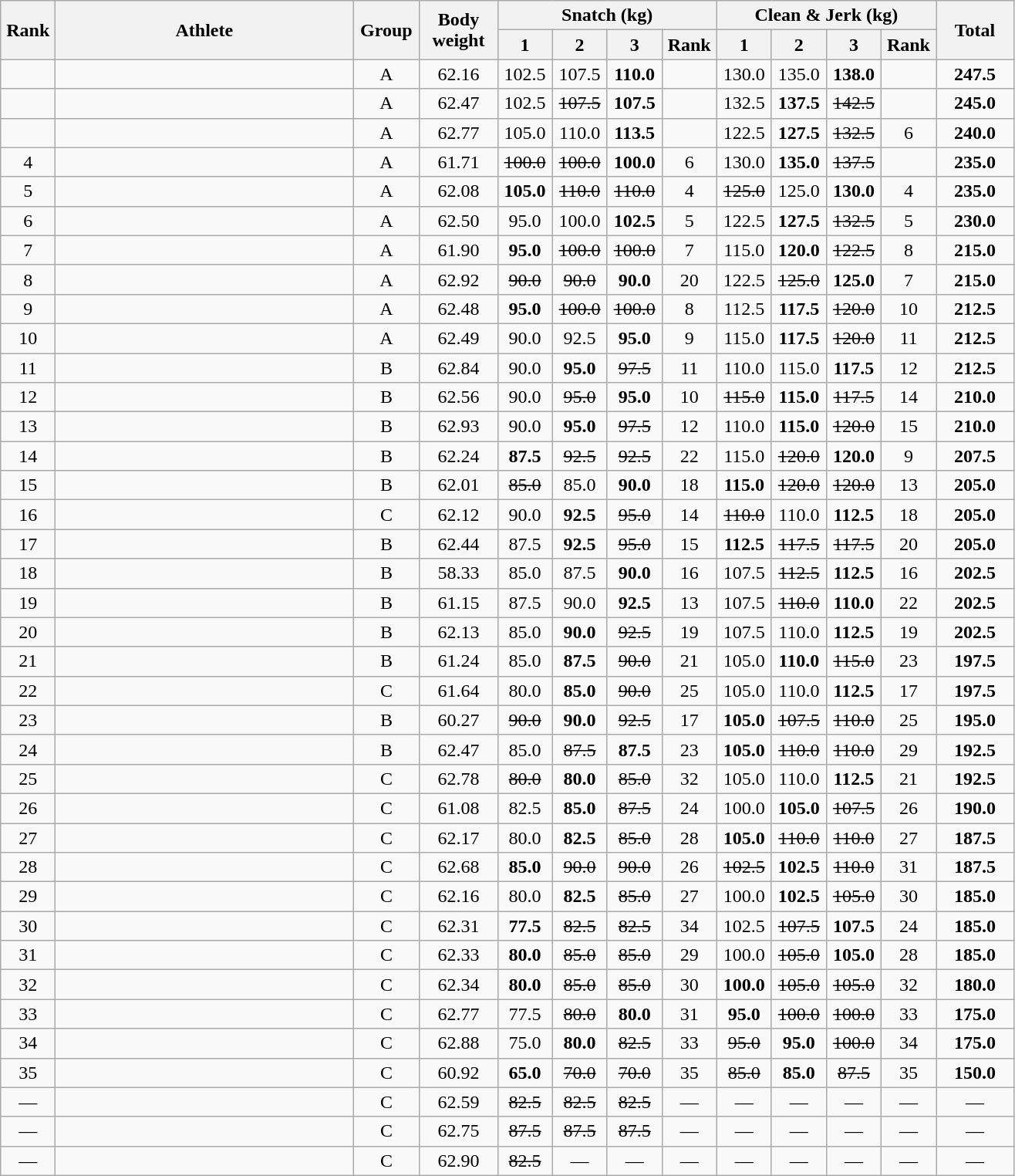<table class = "wikitable" style="text-align:center;">
<tr>
<th rowspan=2 width=40>Rank</th>
<th rowspan=2 width=250>Athlete</th>
<th rowspan=2 width=50>Group</th>
<th rowspan=2 width=60>Body weight</th>
<th colspan=4>Snatch (kg)</th>
<th colspan=4>Clean & Jerk (kg)</th>
<th rowspan=2 width=60>Total</th>
</tr>
<tr>
<th width=40>1</th>
<th width=40>2</th>
<th width=40>3</th>
<th width=40>Rank</th>
<th width=40>1</th>
<th width=40>2</th>
<th width=40>3</th>
<th width=40>Rank</th>
</tr>
<tr>
<td></td>
<td align=left></td>
<td>A</td>
<td>62.16</td>
<td>102.5</td>
<td>107.5</td>
<td><strong>110.0</strong></td>
<td></td>
<td>130.0</td>
<td>135.0</td>
<td><strong>138.0</strong></td>
<td></td>
<td><strong>247.5</strong></td>
</tr>
<tr>
<td></td>
<td align=left></td>
<td>A</td>
<td>62.47</td>
<td>102.5</td>
<td><s>107.5 </s></td>
<td><strong>107.5</strong></td>
<td></td>
<td>132.5</td>
<td><strong>137.5</strong></td>
<td><s>142.5 </s></td>
<td></td>
<td><strong>245.0</strong></td>
</tr>
<tr>
<td></td>
<td align=left></td>
<td>A</td>
<td>62.77</td>
<td>105.0</td>
<td>110.0</td>
<td><strong>113.5</strong></td>
<td></td>
<td>122.5</td>
<td><strong>127.5</strong></td>
<td><s>132.5 </s></td>
<td>6</td>
<td><strong>240.0</strong></td>
</tr>
<tr>
<td>4</td>
<td align=left></td>
<td>A</td>
<td>61.71</td>
<td><s>100.0 </s></td>
<td><s>100.0 </s></td>
<td><strong>100.0</strong></td>
<td>6</td>
<td>130.0</td>
<td><strong>135.0</strong></td>
<td><s>137.5 </s></td>
<td></td>
<td><strong>235.0</strong></td>
</tr>
<tr>
<td>5</td>
<td align=left></td>
<td>A</td>
<td>62.08</td>
<td><strong>105.0</strong></td>
<td><s>110.0 </s></td>
<td><s>110.0 </s></td>
<td>4</td>
<td><s>125.0 </s></td>
<td>125.0</td>
<td><strong>130.0</strong></td>
<td>4</td>
<td><strong>235.0</strong></td>
</tr>
<tr>
<td>6</td>
<td align=left></td>
<td>A</td>
<td>62.50</td>
<td>95.0</td>
<td>100.0</td>
<td><strong>102.5</strong></td>
<td>5</td>
<td>122.5</td>
<td><strong>127.5</strong></td>
<td><s>132.5 </s></td>
<td>5</td>
<td><strong>230.0</strong></td>
</tr>
<tr>
<td>7</td>
<td align=left></td>
<td>A</td>
<td>61.90</td>
<td><strong>95.0</strong></td>
<td><s>100.0 </s></td>
<td><s>100.0 </s></td>
<td>7</td>
<td>115.0</td>
<td><strong>120.0</strong></td>
<td><s>122.5 </s></td>
<td>8</td>
<td><strong>215.0</strong></td>
</tr>
<tr>
<td>8</td>
<td align=left></td>
<td>A</td>
<td>62.92</td>
<td><s>90.0 </s></td>
<td><s>90.0 </s></td>
<td><strong>90.0</strong></td>
<td>20</td>
<td>122.5</td>
<td><s>125.0 </s></td>
<td><strong>125.0</strong></td>
<td>7</td>
<td><strong>215.0</strong></td>
</tr>
<tr>
<td>9</td>
<td align=left></td>
<td>A</td>
<td>62.48</td>
<td><strong>95.0</strong></td>
<td><s>100.0 </s></td>
<td><s>100.0 </s></td>
<td>8</td>
<td>112.5</td>
<td><strong>117.5</strong></td>
<td><s>120.0 </s></td>
<td>10</td>
<td><strong>212.5</strong></td>
</tr>
<tr>
<td>10</td>
<td align=left></td>
<td>A</td>
<td>62.49</td>
<td>90.0</td>
<td>92.5</td>
<td><strong>95.0</strong></td>
<td>9</td>
<td>115.0</td>
<td><strong>117.5</strong></td>
<td><s>120.0 </s></td>
<td>11</td>
<td><strong>212.5</strong></td>
</tr>
<tr>
<td>11</td>
<td align=left></td>
<td>B</td>
<td>62.84</td>
<td>90.0</td>
<td><strong>95.0</strong></td>
<td><s>97.5 </s></td>
<td>11</td>
<td>110.0</td>
<td>115.0</td>
<td><strong>117.5</strong></td>
<td>12</td>
<td><strong>212.5</strong></td>
</tr>
<tr>
<td>12</td>
<td align=left></td>
<td>B</td>
<td>62.56</td>
<td>90.0</td>
<td><s>95.0 </s></td>
<td><strong>95.0</strong></td>
<td>10</td>
<td><s>115.0 </s></td>
<td><strong>115.0</strong></td>
<td><s>117.5 </s></td>
<td>14</td>
<td><strong>210.0</strong></td>
</tr>
<tr>
<td>13</td>
<td align=left></td>
<td>B</td>
<td>62.93</td>
<td>90.0</td>
<td><strong>95.0</strong></td>
<td><s>97.5 </s></td>
<td>12</td>
<td>110.0</td>
<td><strong>115.0</strong></td>
<td><s>120.0 </s></td>
<td>15</td>
<td><strong>210.0</strong></td>
</tr>
<tr>
<td>14</td>
<td align=left></td>
<td>B</td>
<td>62.24</td>
<td><strong>87.5</strong></td>
<td><s>92.5 </s></td>
<td><s>92.5 </s></td>
<td>22</td>
<td>115.0</td>
<td><s>120.0 </s></td>
<td><strong>120.0</strong></td>
<td>9</td>
<td><strong>207.5</strong></td>
</tr>
<tr>
<td>15</td>
<td align=left></td>
<td>B</td>
<td>62.01</td>
<td><s>85.0 </s></td>
<td>85.0</td>
<td><strong>90.0</strong></td>
<td>18</td>
<td><strong>115.0</strong></td>
<td><s>120.0 </s></td>
<td><s>120.0 </s></td>
<td>13</td>
<td><strong>205.0</strong></td>
</tr>
<tr>
<td>16</td>
<td align=left></td>
<td>C</td>
<td>62.12</td>
<td>90.0</td>
<td><strong>92.5</strong></td>
<td><s>95.0 </s></td>
<td>14</td>
<td><s>110.0 </s></td>
<td>110.0</td>
<td><strong>112.5</strong></td>
<td>18</td>
<td><strong>205.0</strong></td>
</tr>
<tr>
<td>17</td>
<td align=left></td>
<td>B</td>
<td>62.44</td>
<td>87.5</td>
<td><strong>92.5</strong></td>
<td><s>95.0 </s></td>
<td>15</td>
<td><strong>112.5</strong></td>
<td><s>117.5 </s></td>
<td><s>117.5 </s></td>
<td>20</td>
<td><strong>205.0</strong></td>
</tr>
<tr>
<td>18</td>
<td align=left></td>
<td>B</td>
<td>58.33</td>
<td>85.0</td>
<td>87.5</td>
<td><strong>90.0</strong></td>
<td>16</td>
<td>107.5</td>
<td><s>112.5 </s></td>
<td><strong>112.5</strong></td>
<td>16</td>
<td><strong>202.5</strong></td>
</tr>
<tr>
<td>19</td>
<td align=left></td>
<td>B</td>
<td>61.15</td>
<td>87.5</td>
<td>90.0</td>
<td><strong>92.5</strong></td>
<td>13</td>
<td>107.5</td>
<td><s>110.0 </s></td>
<td><strong>110.0</strong></td>
<td>22</td>
<td><strong>202.5</strong></td>
</tr>
<tr>
<td>20</td>
<td align=left></td>
<td>B</td>
<td>62.13</td>
<td>85.0</td>
<td><strong>90.0</strong></td>
<td><s>92.5 </s></td>
<td>19</td>
<td>107.5</td>
<td>110.0</td>
<td><strong>112.5</strong></td>
<td>19</td>
<td><strong>202.5</strong></td>
</tr>
<tr>
<td>21</td>
<td align=left></td>
<td>B</td>
<td>61.24</td>
<td>85.0</td>
<td><strong>87.5</strong></td>
<td><s>90.0 </s></td>
<td>21</td>
<td>105.0</td>
<td><strong>110.0</strong></td>
<td><s>115.0 </s></td>
<td>23</td>
<td><strong>197.5</strong></td>
</tr>
<tr>
<td>22</td>
<td align=left></td>
<td>C</td>
<td>61.64</td>
<td>80.0</td>
<td><strong>85.0</strong></td>
<td><s>90.0 </s></td>
<td>25</td>
<td>105.0</td>
<td>110.0</td>
<td><strong>112.5</strong></td>
<td>17</td>
<td><strong>197.5</strong></td>
</tr>
<tr>
<td>23</td>
<td align=left></td>
<td>B</td>
<td>60.27</td>
<td><s>90.0 </s></td>
<td><strong>90.0</strong></td>
<td><s>92.5 </s></td>
<td>17</td>
<td><strong>105.0</strong></td>
<td><s>107.5 </s></td>
<td><s>110.0 </s></td>
<td>25</td>
<td><strong>195.0</strong></td>
</tr>
<tr>
<td>24</td>
<td align=left></td>
<td>B</td>
<td>62.47</td>
<td>85.0</td>
<td><s>87.5 </s></td>
<td><strong>87.5</strong></td>
<td>23</td>
<td><strong>105.0</strong></td>
<td><s>110.0 </s></td>
<td><s>110.0 </s></td>
<td>29</td>
<td><strong>192.5</strong></td>
</tr>
<tr>
<td>25</td>
<td align=left></td>
<td>C</td>
<td>62.78</td>
<td><s>80.0 </s></td>
<td><strong>80.0</strong></td>
<td><s>85.0 </s></td>
<td>32</td>
<td>105.0</td>
<td>110.0</td>
<td><strong>112.5</strong></td>
<td>21</td>
<td><strong>192.5</strong></td>
</tr>
<tr>
<td>26</td>
<td align=left></td>
<td>C</td>
<td>61.08</td>
<td>82.5</td>
<td><strong>85.0</strong></td>
<td><s>87.5 </s></td>
<td>24</td>
<td>100.0</td>
<td><strong>105.0</strong></td>
<td><s>107.5 </s></td>
<td>26</td>
<td><strong>190.0</strong></td>
</tr>
<tr>
<td>27</td>
<td align=left></td>
<td>C</td>
<td>62.17</td>
<td>80.0</td>
<td><strong>82.5</strong></td>
<td><s>85.0 </s></td>
<td>28</td>
<td><strong>105.0</strong></td>
<td><s>110.0 </s></td>
<td><s>110.0 </s></td>
<td>27</td>
<td><strong>187.5</strong></td>
</tr>
<tr>
<td>28</td>
<td align=left></td>
<td>C</td>
<td>62.68</td>
<td><strong>85.0</strong></td>
<td><s>90.0 </s></td>
<td><s>90.0 </s></td>
<td>26</td>
<td><s>102.5 </s></td>
<td><strong>102.5</strong></td>
<td><s>110.0 </s></td>
<td>31</td>
<td><strong>187.5</strong></td>
</tr>
<tr>
<td>29</td>
<td align=left></td>
<td>C</td>
<td>62.16</td>
<td>80.0</td>
<td><strong>82.5</strong></td>
<td><s>85.0 </s></td>
<td>27</td>
<td>100.0</td>
<td><strong>102.5</strong></td>
<td><s>105.0 </s></td>
<td>30</td>
<td><strong>185.0</strong></td>
</tr>
<tr>
<td>30</td>
<td align=left></td>
<td>C</td>
<td>62.31</td>
<td><strong>77.5</strong></td>
<td><s>82.5 </s></td>
<td><s>82.5 </s></td>
<td>34</td>
<td>102.5</td>
<td><s>107.5 </s></td>
<td><strong>107.5</strong></td>
<td>24</td>
<td><strong>185.0</strong></td>
</tr>
<tr>
<td>31</td>
<td align=left></td>
<td>C</td>
<td>62.33</td>
<td><strong>80.0</strong></td>
<td><s>85.0 </s></td>
<td><s>85.0 </s></td>
<td>29</td>
<td>100.0</td>
<td><s>105.0 </s></td>
<td><strong>105.0</strong></td>
<td>28</td>
<td><strong>185.0</strong></td>
</tr>
<tr>
<td>32</td>
<td align=left></td>
<td>C</td>
<td>62.34</td>
<td><strong>80.0</strong></td>
<td><s>85.0 </s></td>
<td><s>85.0 </s></td>
<td>30</td>
<td><strong>100.0</strong></td>
<td><s>105.0 </s></td>
<td><s>105.0 </s></td>
<td>32</td>
<td><strong>180.0</strong></td>
</tr>
<tr>
<td>33</td>
<td align=left></td>
<td>C</td>
<td>62.77</td>
<td>77.5</td>
<td><s>80.0 </s></td>
<td><strong>80.0</strong></td>
<td>31</td>
<td><strong>95.0</strong></td>
<td><s>100.0 </s></td>
<td><s>100.0 </s></td>
<td>33</td>
<td><strong>175.0</strong></td>
</tr>
<tr>
<td>34</td>
<td align=left></td>
<td>C</td>
<td>62.88</td>
<td>75.0</td>
<td><strong>80.0</strong></td>
<td><s>82.5 </s></td>
<td>33</td>
<td><s>95.0 </s></td>
<td><strong>95.0</strong></td>
<td><s>100.0 </s></td>
<td>34</td>
<td><strong>175.0</strong></td>
</tr>
<tr>
<td>35</td>
<td align=left></td>
<td>C</td>
<td>60.92</td>
<td><strong>65.0</strong></td>
<td><s>70.0 </s></td>
<td><s>70.0 </s></td>
<td>35</td>
<td><s>85.0 </s></td>
<td><strong>85.0</strong></td>
<td><s>87.5 </s></td>
<td>35</td>
<td><strong>150.0</strong></td>
</tr>
<tr>
<td>—</td>
<td align=left></td>
<td>C</td>
<td>62.59</td>
<td><s>82.5 </s></td>
<td><s>82.5 </s></td>
<td><s>82.5 </s></td>
<td>—</td>
<td>—</td>
<td>—</td>
<td>—</td>
<td>—</td>
<td>—</td>
</tr>
<tr>
<td>—</td>
<td align=left></td>
<td>C</td>
<td>62.75</td>
<td><s>87.5 </s></td>
<td><s>87.5 </s></td>
<td><s>87.5 </s></td>
<td>—</td>
<td>—</td>
<td>—</td>
<td>—</td>
<td>—</td>
<td>—</td>
</tr>
<tr>
<td>—</td>
<td align=left></td>
<td>C</td>
<td>62.90</td>
<td><s>82.5 </s></td>
<td>—</td>
<td>—</td>
<td>—</td>
<td>—</td>
<td>—</td>
<td>—</td>
<td>—</td>
<td>—</td>
</tr>
</table>
